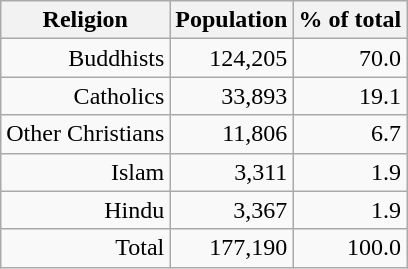<table class="wikitable" style="text-align: right;">
<tr>
<th>Religion</th>
<th>Population</th>
<th>% of total</th>
</tr>
<tr>
<td>Buddhists</td>
<td>124,205</td>
<td>70.0</td>
</tr>
<tr>
<td>Catholics</td>
<td>33,893</td>
<td>19.1</td>
</tr>
<tr>
<td>Other Christians</td>
<td>11,806</td>
<td>6.7</td>
</tr>
<tr>
<td>Islam</td>
<td>3,311</td>
<td>1.9</td>
</tr>
<tr>
<td>Hindu</td>
<td>3,367</td>
<td>1.9</td>
</tr>
<tr>
<td>Total</td>
<td>177,190</td>
<td>100.0</td>
</tr>
</table>
